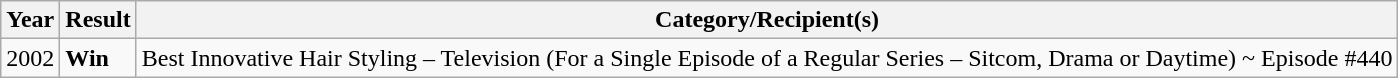<table class="wikitable">
<tr>
<th>Year</th>
<th>Result</th>
<th>Category/Recipient(s)</th>
</tr>
<tr>
<td>2002</td>
<td><strong>Win</strong></td>
<td>Best Innovative Hair Styling – Television (For a Single Episode of a Regular Series – Sitcom, Drama or Daytime) ~ Episode #440</td>
</tr>
</table>
